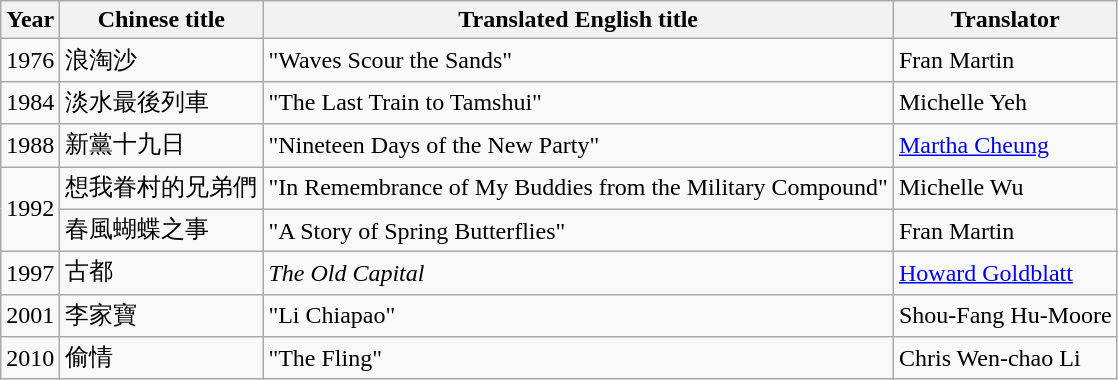<table class="wikitable" style="height: 100px">
<tr>
<th>Year</th>
<th>Chinese title</th>
<th>Translated English title</th>
<th>Translator</th>
</tr>
<tr>
<td>1976</td>
<td>浪淘沙</td>
<td>"Waves Scour the Sands"</td>
<td>Fran Martin</td>
</tr>
<tr>
<td>1984</td>
<td>淡水最後列車</td>
<td>"The Last Train to Tamshui"</td>
<td>Michelle Yeh</td>
</tr>
<tr>
<td>1988</td>
<td>新黨十九日</td>
<td>"Nineteen Days of the New Party"</td>
<td><a href='#'>Martha Cheung</a></td>
</tr>
<tr>
<td rowspan=2>1992</td>
<td>想我眷村的兄弟們</td>
<td>"In Remembrance of My Buddies from the Military Compound"</td>
<td>Michelle Wu</td>
</tr>
<tr>
<td>春風蝴蝶之事</td>
<td>"A Story of Spring Butterflies"</td>
<td>Fran Martin</td>
</tr>
<tr>
<td>1997</td>
<td>古都</td>
<td><em>The Old Capital</em></td>
<td><a href='#'>Howard Goldblatt</a></td>
</tr>
<tr>
<td>2001</td>
<td>李家寶</td>
<td>"Li Chiapao"</td>
<td>Shou-Fang Hu-Moore</td>
</tr>
<tr>
<td>2010</td>
<td>偷情</td>
<td>"The Fling"</td>
<td>Chris Wen-chao Li</td>
</tr>
</table>
